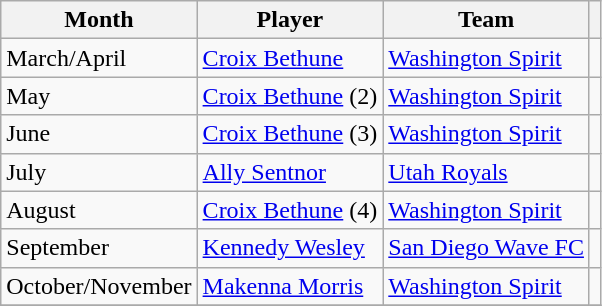<table class="wikitable">
<tr>
<th scope="col">Month</th>
<th scope="col">Player</th>
<th scope="col">Team</th>
<th scope="col"></th>
</tr>
<tr>
<td>March/April</td>
<td> <a href='#'>Croix Bethune</a></td>
<td><a href='#'>Washington Spirit</a></td>
<td></td>
</tr>
<tr>
<td>May</td>
<td> <a href='#'>Croix Bethune</a> (2)</td>
<td><a href='#'>Washington Spirit</a></td>
<td></td>
</tr>
<tr>
<td>June</td>
<td> <a href='#'>Croix Bethune</a> (3)</td>
<td><a href='#'>Washington Spirit</a></td>
<td></td>
</tr>
<tr>
<td>July</td>
<td> <a href='#'>Ally Sentnor</a></td>
<td><a href='#'>Utah Royals</a></td>
<td></td>
</tr>
<tr>
<td>August</td>
<td> <a href='#'>Croix Bethune</a> (4)</td>
<td><a href='#'>Washington Spirit</a></td>
<td></td>
</tr>
<tr>
<td>September</td>
<td> <a href='#'>Kennedy Wesley</a></td>
<td><a href='#'>San Diego Wave FC</a></td>
<td></td>
</tr>
<tr>
<td>October/November</td>
<td> <a href='#'>Makenna Morris</a></td>
<td><a href='#'>Washington Spirit</a></td>
<td></td>
</tr>
<tr>
</tr>
</table>
